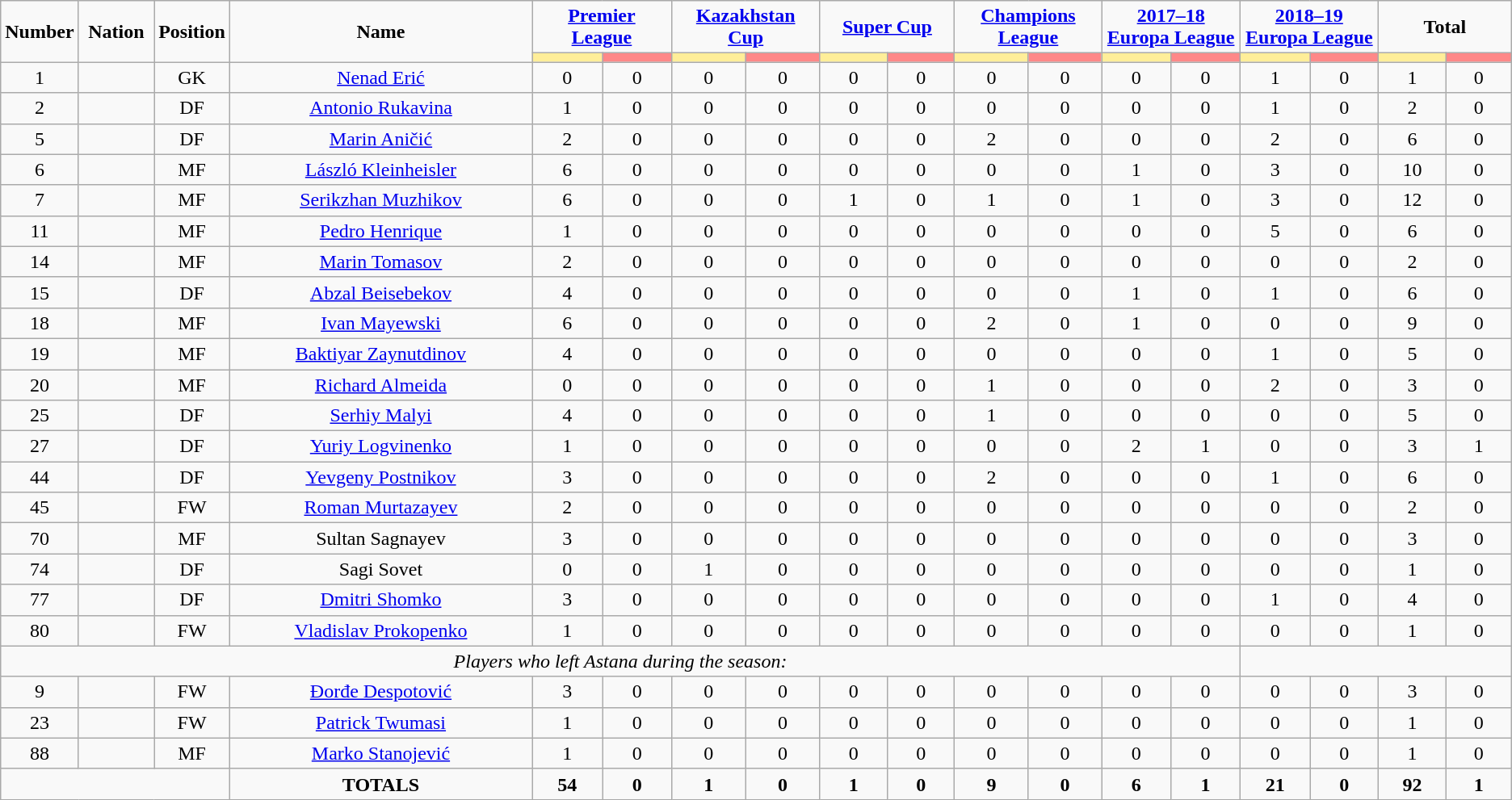<table class="wikitable" style="text-align:center;">
<tr>
<td rowspan="2"  style="width:5%; text-align:center;"><strong>Number</strong></td>
<td rowspan="2"  style="width:5%; text-align:center;"><strong>Nation</strong></td>
<td rowspan="2"  style="width:5%; text-align:center;"><strong>Position</strong></td>
<td rowspan="2"  style="width:20%; text-align:center;"><strong>Name</strong></td>
<td colspan="2" style="text-align:center;"><strong><a href='#'>Premier League</a></strong></td>
<td colspan="2" style="text-align:center;"><strong><a href='#'>Kazakhstan Cup</a></strong></td>
<td colspan="2" style="text-align:center;"><strong><a href='#'>Super Cup</a></strong></td>
<td colspan="2" style="text-align:center;"><strong><a href='#'>Champions League</a></strong></td>
<td colspan="2" style="text-align:center;"><strong><a href='#'>2017–18 Europa League</a></strong></td>
<td colspan="2" style="text-align:center;"><strong><a href='#'>2018–19 Europa League</a></strong></td>
<td colspan="2" style="text-align:center;"><strong>Total</strong></td>
</tr>
<tr>
<th style="width:60px; background:#fe9;"></th>
<th style="width:60px; background:#ff8888;"></th>
<th style="width:60px; background:#fe9;"></th>
<th style="width:60px; background:#ff8888;"></th>
<th style="width:60px; background:#fe9;"></th>
<th style="width:60px; background:#ff8888;"></th>
<th style="width:60px; background:#fe9;"></th>
<th style="width:60px; background:#ff8888;"></th>
<th style="width:60px; background:#fe9;"></th>
<th style="width:60px; background:#ff8888;"></th>
<th style="width:60px; background:#fe9;"></th>
<th style="width:60px; background:#ff8888;"></th>
<th style="width:60px; background:#fe9;"></th>
<th style="width:60px; background:#ff8888;"></th>
</tr>
<tr>
<td>1</td>
<td></td>
<td>GK</td>
<td><a href='#'>Nenad Erić</a></td>
<td>0</td>
<td>0</td>
<td>0</td>
<td>0</td>
<td>0</td>
<td>0</td>
<td>0</td>
<td>0</td>
<td>0</td>
<td>0</td>
<td>1</td>
<td>0</td>
<td>1</td>
<td>0</td>
</tr>
<tr>
<td>2</td>
<td></td>
<td>DF</td>
<td><a href='#'>Antonio Rukavina</a></td>
<td>1</td>
<td>0</td>
<td>0</td>
<td>0</td>
<td>0</td>
<td>0</td>
<td>0</td>
<td>0</td>
<td>0</td>
<td>0</td>
<td>1</td>
<td>0</td>
<td>2</td>
<td>0</td>
</tr>
<tr>
<td>5</td>
<td></td>
<td>DF</td>
<td><a href='#'>Marin Aničić</a></td>
<td>2</td>
<td>0</td>
<td>0</td>
<td>0</td>
<td>0</td>
<td>0</td>
<td>2</td>
<td>0</td>
<td>0</td>
<td>0</td>
<td>2</td>
<td>0</td>
<td>6</td>
<td>0</td>
</tr>
<tr>
<td>6</td>
<td></td>
<td>MF</td>
<td><a href='#'>László Kleinheisler</a></td>
<td>6</td>
<td>0</td>
<td>0</td>
<td>0</td>
<td>0</td>
<td>0</td>
<td>0</td>
<td>0</td>
<td>1</td>
<td>0</td>
<td>3</td>
<td>0</td>
<td>10</td>
<td>0</td>
</tr>
<tr>
<td>7</td>
<td></td>
<td>MF</td>
<td><a href='#'>Serikzhan Muzhikov</a></td>
<td>6</td>
<td>0</td>
<td>0</td>
<td>0</td>
<td>1</td>
<td>0</td>
<td>1</td>
<td>0</td>
<td>1</td>
<td>0</td>
<td>3</td>
<td>0</td>
<td>12</td>
<td>0</td>
</tr>
<tr>
<td>11</td>
<td></td>
<td>MF</td>
<td><a href='#'>Pedro Henrique</a></td>
<td>1</td>
<td>0</td>
<td>0</td>
<td>0</td>
<td>0</td>
<td>0</td>
<td>0</td>
<td>0</td>
<td>0</td>
<td>0</td>
<td>5</td>
<td>0</td>
<td>6</td>
<td>0</td>
</tr>
<tr>
<td>14</td>
<td></td>
<td>MF</td>
<td><a href='#'>Marin Tomasov</a></td>
<td>2</td>
<td>0</td>
<td>0</td>
<td>0</td>
<td>0</td>
<td>0</td>
<td>0</td>
<td>0</td>
<td>0</td>
<td>0</td>
<td>0</td>
<td>0</td>
<td>2</td>
<td>0</td>
</tr>
<tr>
<td>15</td>
<td></td>
<td>DF</td>
<td><a href='#'>Abzal Beisebekov</a></td>
<td>4</td>
<td>0</td>
<td>0</td>
<td>0</td>
<td>0</td>
<td>0</td>
<td>0</td>
<td>0</td>
<td>1</td>
<td>0</td>
<td>1</td>
<td>0</td>
<td>6</td>
<td>0</td>
</tr>
<tr>
<td>18</td>
<td></td>
<td>MF</td>
<td><a href='#'>Ivan Mayewski</a></td>
<td>6</td>
<td>0</td>
<td>0</td>
<td>0</td>
<td>0</td>
<td>0</td>
<td>2</td>
<td>0</td>
<td>1</td>
<td>0</td>
<td>0</td>
<td>0</td>
<td>9</td>
<td>0</td>
</tr>
<tr>
<td>19</td>
<td></td>
<td>MF</td>
<td><a href='#'>Baktiyar Zaynutdinov</a></td>
<td>4</td>
<td>0</td>
<td>0</td>
<td>0</td>
<td>0</td>
<td>0</td>
<td>0</td>
<td>0</td>
<td>0</td>
<td>0</td>
<td>1</td>
<td>0</td>
<td>5</td>
<td>0</td>
</tr>
<tr>
<td>20</td>
<td></td>
<td>MF</td>
<td><a href='#'>Richard Almeida</a></td>
<td>0</td>
<td>0</td>
<td>0</td>
<td>0</td>
<td>0</td>
<td>0</td>
<td>1</td>
<td>0</td>
<td>0</td>
<td>0</td>
<td>2</td>
<td>0</td>
<td>3</td>
<td>0</td>
</tr>
<tr>
<td>25</td>
<td></td>
<td>DF</td>
<td><a href='#'>Serhiy Malyi</a></td>
<td>4</td>
<td>0</td>
<td>0</td>
<td>0</td>
<td>0</td>
<td>0</td>
<td>1</td>
<td>0</td>
<td>0</td>
<td>0</td>
<td>0</td>
<td>0</td>
<td>5</td>
<td>0</td>
</tr>
<tr>
<td>27</td>
<td></td>
<td>DF</td>
<td><a href='#'>Yuriy Logvinenko</a></td>
<td>1</td>
<td>0</td>
<td>0</td>
<td>0</td>
<td>0</td>
<td>0</td>
<td>0</td>
<td>0</td>
<td>2</td>
<td>1</td>
<td>0</td>
<td>0</td>
<td>3</td>
<td>1</td>
</tr>
<tr>
<td>44</td>
<td></td>
<td>DF</td>
<td><a href='#'>Yevgeny Postnikov</a></td>
<td>3</td>
<td>0</td>
<td>0</td>
<td>0</td>
<td>0</td>
<td>0</td>
<td>2</td>
<td>0</td>
<td>0</td>
<td>0</td>
<td>1</td>
<td>0</td>
<td>6</td>
<td>0</td>
</tr>
<tr>
<td>45</td>
<td></td>
<td>FW</td>
<td><a href='#'>Roman Murtazayev</a></td>
<td>2</td>
<td>0</td>
<td>0</td>
<td>0</td>
<td>0</td>
<td>0</td>
<td>0</td>
<td>0</td>
<td>0</td>
<td>0</td>
<td>0</td>
<td>0</td>
<td>2</td>
<td>0</td>
</tr>
<tr>
<td>70</td>
<td></td>
<td>MF</td>
<td>Sultan Sagnayev</td>
<td>3</td>
<td>0</td>
<td>0</td>
<td>0</td>
<td>0</td>
<td>0</td>
<td>0</td>
<td>0</td>
<td>0</td>
<td>0</td>
<td>0</td>
<td>0</td>
<td>3</td>
<td>0</td>
</tr>
<tr>
<td>74</td>
<td></td>
<td>DF</td>
<td>Sagi Sovet</td>
<td>0</td>
<td>0</td>
<td>1</td>
<td>0</td>
<td>0</td>
<td>0</td>
<td>0</td>
<td>0</td>
<td>0</td>
<td>0</td>
<td>0</td>
<td>0</td>
<td>1</td>
<td>0</td>
</tr>
<tr>
<td>77</td>
<td></td>
<td>DF</td>
<td><a href='#'>Dmitri Shomko</a></td>
<td>3</td>
<td>0</td>
<td>0</td>
<td>0</td>
<td>0</td>
<td>0</td>
<td>0</td>
<td>0</td>
<td>0</td>
<td>0</td>
<td>1</td>
<td>0</td>
<td>4</td>
<td>0</td>
</tr>
<tr>
<td>80</td>
<td></td>
<td>FW</td>
<td><a href='#'>Vladislav Prokopenko</a></td>
<td>1</td>
<td>0</td>
<td>0</td>
<td>0</td>
<td>0</td>
<td>0</td>
<td>0</td>
<td>0</td>
<td>0</td>
<td>0</td>
<td>0</td>
<td>0</td>
<td>1</td>
<td>0</td>
</tr>
<tr>
<td colspan="14"><em>Players who left Astana during the season:</em></td>
</tr>
<tr>
<td>9</td>
<td></td>
<td>FW</td>
<td><a href='#'>Đorđe Despotović</a></td>
<td>3</td>
<td>0</td>
<td>0</td>
<td>0</td>
<td>0</td>
<td>0</td>
<td>0</td>
<td>0</td>
<td>0</td>
<td>0</td>
<td>0</td>
<td>0</td>
<td>3</td>
<td>0</td>
</tr>
<tr>
<td>23</td>
<td></td>
<td>FW</td>
<td><a href='#'>Patrick Twumasi</a></td>
<td>1</td>
<td>0</td>
<td>0</td>
<td>0</td>
<td>0</td>
<td>0</td>
<td>0</td>
<td>0</td>
<td>0</td>
<td>0</td>
<td>0</td>
<td>0</td>
<td>1</td>
<td>0</td>
</tr>
<tr>
<td>88</td>
<td></td>
<td>MF</td>
<td><a href='#'>Marko Stanojević</a></td>
<td>1</td>
<td>0</td>
<td>0</td>
<td>0</td>
<td>0</td>
<td>0</td>
<td>0</td>
<td>0</td>
<td>0</td>
<td>0</td>
<td>0</td>
<td>0</td>
<td>1</td>
<td>0</td>
</tr>
<tr>
<td colspan="3"></td>
<td><strong>TOTALS</strong></td>
<td><strong>54</strong></td>
<td><strong>0</strong></td>
<td><strong>1</strong></td>
<td><strong>0</strong></td>
<td><strong>1</strong></td>
<td><strong>0</strong></td>
<td><strong>9</strong></td>
<td><strong>0</strong></td>
<td><strong>6</strong></td>
<td><strong>1</strong></td>
<td><strong>21</strong></td>
<td><strong>0</strong></td>
<td><strong>92</strong></td>
<td><strong>1</strong></td>
</tr>
</table>
